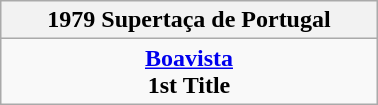<table class="wikitable" style="text-align: center; margin: 0 auto; width: 20%">
<tr>
<th>1979 Supertaça de Portugal</th>
</tr>
<tr>
<td><strong><a href='#'>Boavista</a></strong><br><strong>1st Title</strong></td>
</tr>
</table>
